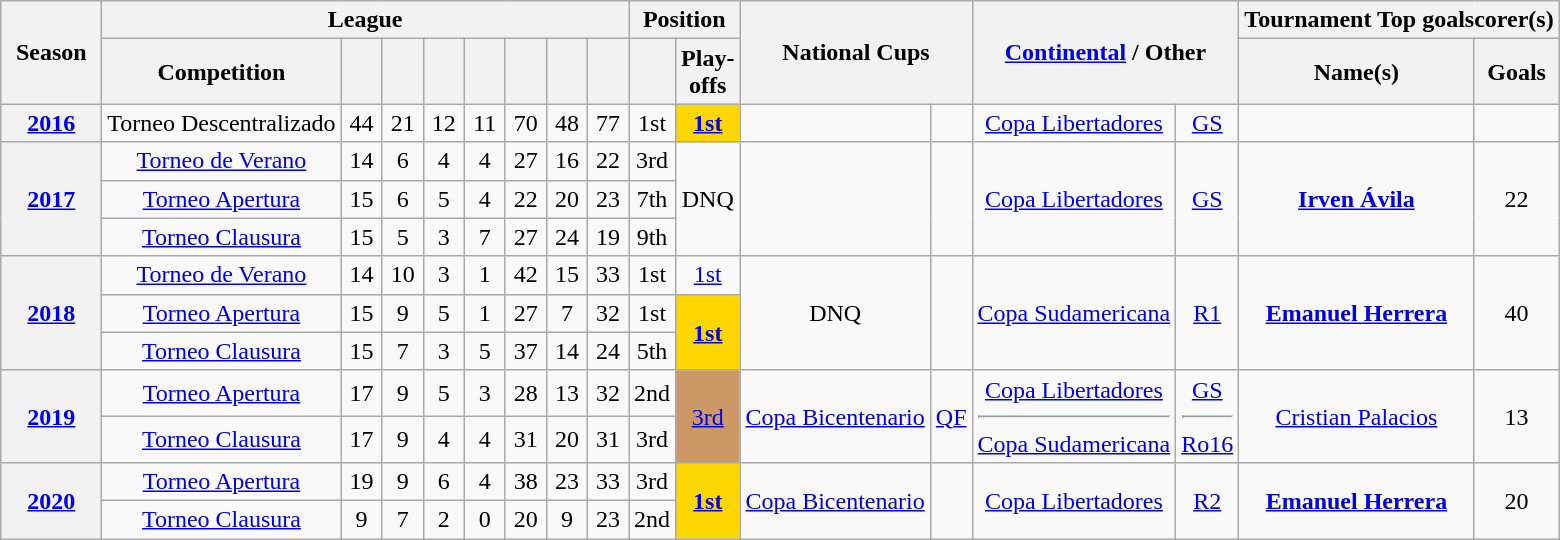<table class="wikitable" style="text-align: center">
<tr>
<th rowspan="2" width="60px">Season</th>
<th colspan="8">League</th>
<th colspan="2">Position</th>
<th colspan="2" rowspan="2">National Cups</th>
<th colspan="2" rowspan="2"><a href='#'>Continental</a> / Other</th>
<th colspan="2">Tournament Top goalscorer(s)</th>
</tr>
<tr>
<th>Competition</th>
<th width="20"></th>
<th width="20"></th>
<th width="20"></th>
<th width="20"></th>
<th width="20"></th>
<th width="20"></th>
<th width="20"></th>
<th width="20"></th>
<th width="20">Play-offs</th>
<th>Name(s)</th>
<th>Goals</th>
</tr>
<tr>
<th><a href='#'>2016</a></th>
<td>Torneo Descentralizado</td>
<td>44</td>
<td>21</td>
<td>12</td>
<td>11</td>
<td>70</td>
<td>48</td>
<td>77</td>
<td>1st</td>
<td bgcolor="gold"><strong><a href='#'>1st</a></strong></td>
<td></td>
<td></td>
<td><a href='#'>Copa Libertadores</a></td>
<td><a href='#'>GS</a></td>
<td></td>
<td></td>
</tr>
<tr>
<th rowspan="3"><a href='#'>2017</a></th>
<td><a href='#'>Torneo de Verano</a></td>
<td>14</td>
<td>6</td>
<td>4</td>
<td>4</td>
<td>27</td>
<td>16</td>
<td>22</td>
<td>3rd</td>
<td rowspan="3">DNQ</td>
<td rowspan="3"></td>
<td rowspan="3"></td>
<td rowspan="3"><a href='#'>Copa Libertadores</a></td>
<td rowspan="3"><a href='#'>GS</a></td>
<td rowspan="3"> <strong><a href='#'>Irven Ávila</a></strong></td>
<td rowspan="3">22</td>
</tr>
<tr>
<td><a href='#'>Torneo Apertura</a></td>
<td>15</td>
<td>6</td>
<td>5</td>
<td>4</td>
<td>22</td>
<td>20</td>
<td>23</td>
<td>7th</td>
</tr>
<tr>
<td><a href='#'>Torneo Clausura</a></td>
<td>15</td>
<td>5</td>
<td>3</td>
<td>7</td>
<td>27</td>
<td>24</td>
<td>19</td>
<td>9th</td>
</tr>
<tr>
<th rowspan="3"><a href='#'>2018</a></th>
<td><a href='#'>Torneo de Verano</a></td>
<td>14</td>
<td>10</td>
<td>3</td>
<td>1</td>
<td>42</td>
<td>15</td>
<td>33</td>
<td>1st</td>
<td><a href='#'>1st</a></td>
<td rowspan="3">DNQ</td>
<td rowspan="3"></td>
<td rowspan="3"><a href='#'>Copa Sudamericana</a></td>
<td rowspan="3"><a href='#'>R1</a></td>
<td rowspan="3"> <strong><a href='#'>Emanuel Herrera</a></strong></td>
<td rowspan="3">40</td>
</tr>
<tr>
<td><a href='#'>Torneo Apertura</a></td>
<td>15</td>
<td>9</td>
<td>5</td>
<td>1</td>
<td>27</td>
<td>7</td>
<td>32</td>
<td>1st</td>
<td rowspan="2" bgcolor="gold"><strong><a href='#'>1st</a></strong></td>
</tr>
<tr>
<td><a href='#'>Torneo Clausura</a></td>
<td>15</td>
<td>7</td>
<td>3</td>
<td>5</td>
<td>37</td>
<td>14</td>
<td>24</td>
<td>5th</td>
</tr>
<tr>
<th rowspan="2"><a href='#'>2019</a></th>
<td><a href='#'>Torneo Apertura</a></td>
<td>17</td>
<td>9</td>
<td>5</td>
<td>3</td>
<td>28</td>
<td>13</td>
<td>32</td>
<td>2nd</td>
<td rowspan="2" bgcolor="cc9966"><a href='#'>3rd</a></td>
<td rowspan="2"><a href='#'>Copa Bicentenario</a></td>
<td rowspan="2"><a href='#'>QF</a></td>
<td rowspan="2"><a href='#'>Copa Libertadores</a><hr><a href='#'>Copa Sudamericana</a></td>
<td rowspan="2"><a href='#'>GS</a><hr><a href='#'>Ro16</a></td>
<td rowspan="2"> <a href='#'>Cristian Palacios</a></td>
<td rowspan="2">13</td>
</tr>
<tr>
<td><a href='#'>Torneo Clausura</a></td>
<td>17</td>
<td>9</td>
<td>4</td>
<td>4</td>
<td>31</td>
<td>20</td>
<td>31</td>
<td>3rd</td>
</tr>
<tr>
<th rowspan="2"><a href='#'>2020</a></th>
<td><a href='#'>Torneo Apertura</a></td>
<td>19</td>
<td>9</td>
<td>6</td>
<td>4</td>
<td>38</td>
<td>23</td>
<td>33</td>
<td>3rd</td>
<td rowspan="2" bgcolor="gold"><strong><a href='#'>1st</a></strong></td>
<td rowspan="2"><a href='#'>Copa Bicentenario</a></td>
<td rowspan="2"></td>
<td rowspan="2"><a href='#'>Copa Libertadores</a></td>
<td rowspan="2"><a href='#'>R2</a></td>
<td rowspan="3"> <strong><a href='#'>Emanuel Herrera</a></strong></td>
<td rowspan="3">20</td>
</tr>
<tr>
<td><a href='#'>Torneo Clausura</a></td>
<td>9</td>
<td>7</td>
<td>2</td>
<td>0</td>
<td>20</td>
<td>9</td>
<td>23</td>
<td>2nd</td>
</tr>
</table>
